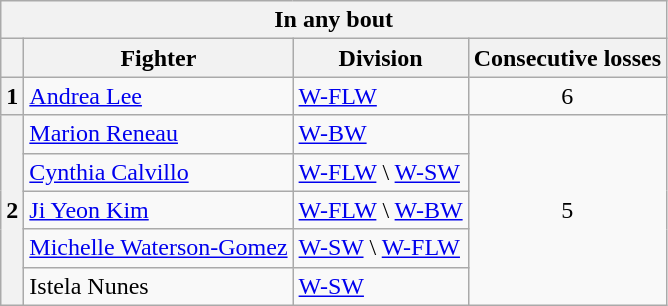<table class=wikitable>
<tr>
<th colspan=4>In any bout</th>
</tr>
<tr>
<th></th>
<th>Fighter</th>
<th>Division</th>
<th>Consecutive losses</th>
</tr>
<tr>
<th>1</th>
<td> <a href='#'>Andrea Lee</a></td>
<td><a href='#'>W-FLW</a></td>
<td align=center>6</td>
</tr>
<tr>
<th rowspan=5>2</th>
<td> <a href='#'>Marion Reneau</a></td>
<td><a href='#'>W-BW</a></td>
<td rowspan=5 align=center>5</td>
</tr>
<tr>
<td> <a href='#'>Cynthia Calvillo</a></td>
<td><a href='#'>W-FLW</a> \ <a href='#'>W-SW</a></td>
</tr>
<tr>
<td> <a href='#'>Ji Yeon Kim</a></td>
<td><a href='#'>W-FLW</a> \ <a href='#'>W-BW</a></td>
</tr>
<tr>
<td> <a href='#'>Michelle Waterson-Gomez</a></td>
<td><a href='#'>W-SW</a> \ <a href='#'>W-FLW</a></td>
</tr>
<tr>
<td> Istela Nunes</td>
<td><a href='#'>W-SW</a></td>
</tr>
</table>
